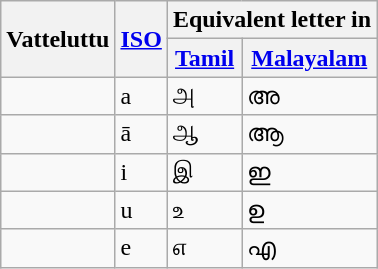<table class="wikitable" style="display: inline-table;">
<tr>
<th rowspan="2">Vatteluttu</th>
<th rowspan="2"><a href='#'>ISO</a></th>
<th colspan="2">Equivalent letter in</th>
</tr>
<tr>
<th><a href='#'>Tamil</a></th>
<th><a href='#'>Malayalam</a></th>
</tr>
<tr>
<td></td>
<td>a</td>
<td>அ</td>
<td>അ</td>
</tr>
<tr>
<td></td>
<td>ā</td>
<td>ஆ</td>
<td>ആ</td>
</tr>
<tr>
<td></td>
<td>i</td>
<td>இ</td>
<td>ഇ</td>
</tr>
<tr>
<td></td>
<td>u</td>
<td>உ</td>
<td>ഉ</td>
</tr>
<tr>
<td></td>
<td>e</td>
<td>எ</td>
<td>എ</td>
</tr>
</table>
